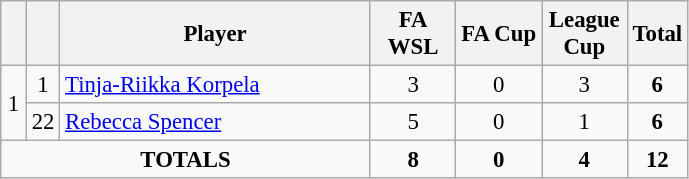<table class="wikitable sortable" style="font-size: 95%; text-align: center;">
<tr>
<th width=10></th>
<th width=10></th>
<th width=200>Player</th>
<th width=50>FA WSL</th>
<th width=50>FA Cup</th>
<th width=50>League Cup</th>
<th>Total</th>
</tr>
<tr>
<td rowspan=2>1</td>
<td>1</td>
<td align="left"> <a href='#'>Tinja-Riikka Korpela</a></td>
<td>3</td>
<td>0</td>
<td>3</td>
<td><strong>6</strong></td>
</tr>
<tr>
<td>22</td>
<td align="left"> <a href='#'>Rebecca Spencer</a></td>
<td>5</td>
<td>0</td>
<td>1</td>
<td><strong>6</strong></td>
</tr>
<tr>
<td colspan="3"><strong>TOTALS</strong></td>
<td><strong>8</strong></td>
<td><strong>0</strong></td>
<td><strong>4</strong></td>
<td><strong>12</strong></td>
</tr>
</table>
